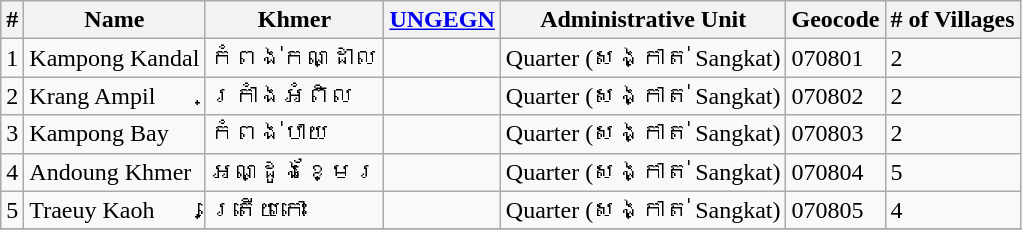<table class="wikitable sortable">
<tr>
<th>#</th>
<th>Name</th>
<th>Khmer</th>
<th><a href='#'>UNGEGN</a></th>
<th>Administrative Unit</th>
<th>Geocode</th>
<th># of Villages</th>
</tr>
<tr>
<td>1</td>
<td>Kampong Kandal</td>
<td>កំពង់កណ្ដាល</td>
<td></td>
<td>Quarter (សង្កាត់ Sangkat)</td>
<td>070801</td>
<td>2</td>
</tr>
<tr>
<td>2</td>
<td>Krang Ampil</td>
<td>ក្រាំងអំពិល</td>
<td></td>
<td>Quarter (សង្កាត់ Sangkat)</td>
<td>070802</td>
<td>2</td>
</tr>
<tr>
<td>3</td>
<td>Kampong Bay</td>
<td>កំពង់បាយ</td>
<td></td>
<td>Quarter (សង្កាត់ Sangkat)</td>
<td>070803</td>
<td>2</td>
</tr>
<tr>
<td>4</td>
<td>Andoung Khmer</td>
<td>អណ្ដូងខ្មែរ</td>
<td></td>
<td>Quarter (សង្កាត់ Sangkat)</td>
<td>070804</td>
<td>5</td>
</tr>
<tr>
<td>5</td>
<td>Traeuy Kaoh</td>
<td>ត្រើយកោះ</td>
<td></td>
<td>Quarter (សង្កាត់ Sangkat)</td>
<td>070805</td>
<td>4</td>
</tr>
<tr>
</tr>
</table>
